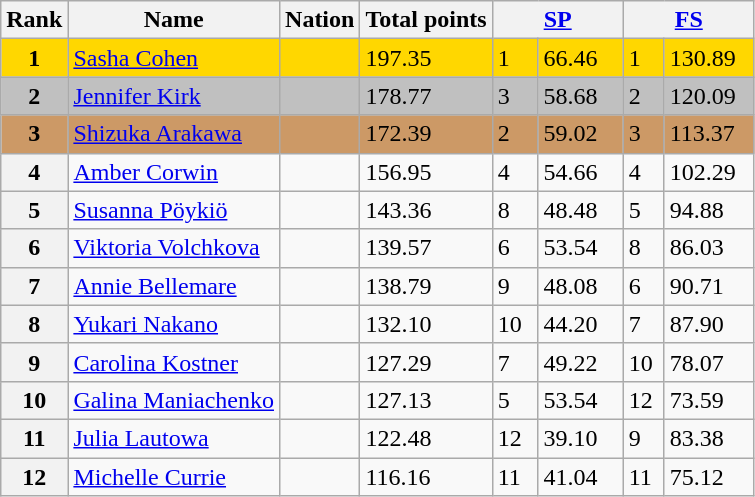<table class="wikitable">
<tr>
<th>Rank</th>
<th>Name</th>
<th>Nation</th>
<th>Total points</th>
<th colspan="2" width="80px"><a href='#'>SP</a></th>
<th colspan="2" width="80px"><a href='#'>FS</a></th>
</tr>
<tr bgcolor="gold">
<td align="center"><strong>1</strong></td>
<td><a href='#'>Sasha Cohen</a></td>
<td></td>
<td>197.35</td>
<td>1</td>
<td>66.46</td>
<td>1</td>
<td>130.89</td>
</tr>
<tr bgcolor="silver">
<td align="center"><strong>2</strong></td>
<td><a href='#'>Jennifer Kirk</a></td>
<td></td>
<td>178.77</td>
<td>3</td>
<td>58.68</td>
<td>2</td>
<td>120.09</td>
</tr>
<tr bgcolor="cc9966">
<td align="center"><strong>3</strong></td>
<td><a href='#'>Shizuka Arakawa</a></td>
<td></td>
<td>172.39</td>
<td>2</td>
<td>59.02</td>
<td>3</td>
<td>113.37</td>
</tr>
<tr>
<th>4</th>
<td><a href='#'>Amber Corwin</a></td>
<td></td>
<td>156.95</td>
<td>4</td>
<td>54.66</td>
<td>4</td>
<td>102.29</td>
</tr>
<tr>
<th>5</th>
<td><a href='#'>Susanna Pöykiö</a></td>
<td></td>
<td>143.36</td>
<td>8</td>
<td>48.48</td>
<td>5</td>
<td>94.88</td>
</tr>
<tr>
<th>6</th>
<td><a href='#'>Viktoria Volchkova</a></td>
<td></td>
<td>139.57</td>
<td>6</td>
<td>53.54</td>
<td>8</td>
<td>86.03</td>
</tr>
<tr>
<th>7</th>
<td><a href='#'>Annie Bellemare</a></td>
<td></td>
<td>138.79</td>
<td>9</td>
<td>48.08</td>
<td>6</td>
<td>90.71</td>
</tr>
<tr>
<th>8</th>
<td><a href='#'>Yukari Nakano</a></td>
<td></td>
<td>132.10</td>
<td>10</td>
<td>44.20</td>
<td>7</td>
<td>87.90</td>
</tr>
<tr>
<th>9</th>
<td><a href='#'>Carolina Kostner</a></td>
<td></td>
<td>127.29</td>
<td>7</td>
<td>49.22</td>
<td>10</td>
<td>78.07</td>
</tr>
<tr>
<th>10</th>
<td><a href='#'>Galina Maniachenko</a></td>
<td></td>
<td>127.13</td>
<td>5</td>
<td>53.54</td>
<td>12</td>
<td>73.59</td>
</tr>
<tr>
<th>11</th>
<td><a href='#'>Julia Lautowa</a></td>
<td></td>
<td>122.48</td>
<td>12</td>
<td>39.10</td>
<td>9</td>
<td>83.38</td>
</tr>
<tr>
<th>12</th>
<td><a href='#'>Michelle Currie</a></td>
<td></td>
<td>116.16</td>
<td>11</td>
<td>41.04</td>
<td>11</td>
<td>75.12</td>
</tr>
</table>
